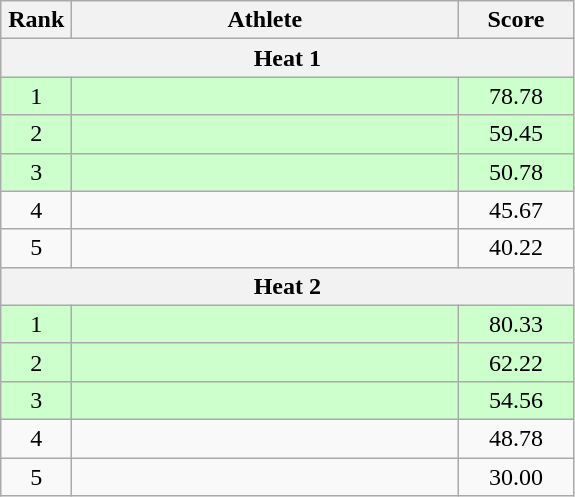<table class="wikitable" style="text-align:center;">
<tr>
<th width=40>Rank</th>
<th width=250>Athlete</th>
<th width=70>Score</th>
</tr>
<tr>
<th colspan=3>Heat 1</th>
</tr>
<tr bgcolor="ccffcc">
<td>1</td>
<td align=left></td>
<td>78.78</td>
</tr>
<tr bgcolor="ccffcc">
<td>2</td>
<td align=left></td>
<td>59.45</td>
</tr>
<tr bgcolor="ccffcc">
<td>3</td>
<td align=left></td>
<td>50.78</td>
</tr>
<tr>
<td>4</td>
<td align=left></td>
<td>45.67</td>
</tr>
<tr>
<td>5</td>
<td align=left></td>
<td>40.22</td>
</tr>
<tr>
<th colspan=3>Heat 2</th>
</tr>
<tr bgcolor="ccffcc">
<td>1</td>
<td align=left></td>
<td>80.33</td>
</tr>
<tr bgcolor="ccffcc">
<td>2</td>
<td align=left></td>
<td>62.22</td>
</tr>
<tr bgcolor="ccffcc">
<td>3</td>
<td align=left></td>
<td>54.56</td>
</tr>
<tr>
<td>4</td>
<td align=left></td>
<td>48.78</td>
</tr>
<tr>
<td>5</td>
<td align=left></td>
<td>30.00</td>
</tr>
</table>
